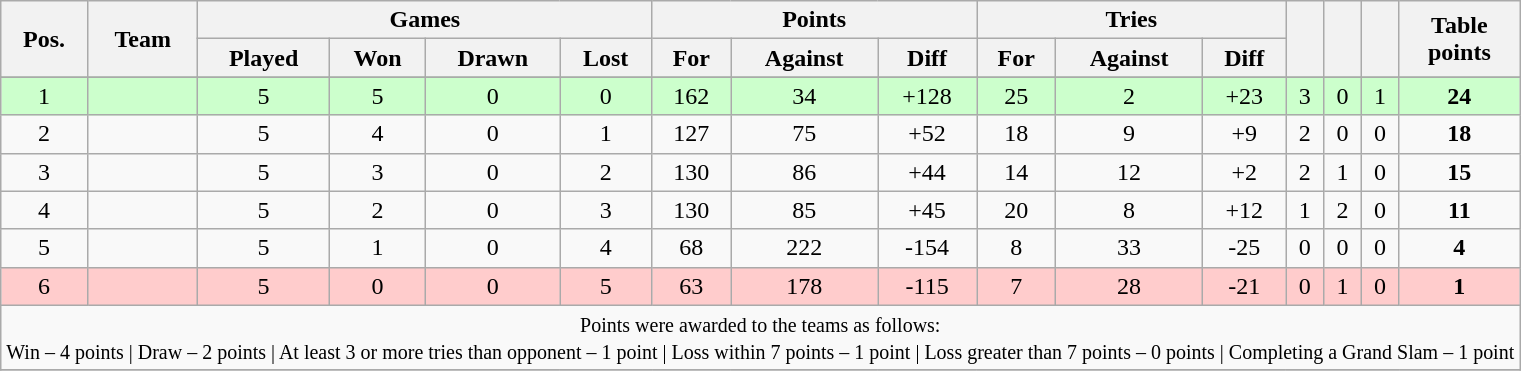<table class="wikitable" style="text-align:center">
<tr>
<th rowspan="2">Pos.</th>
<th rowspan="2">Team</th>
<th colspan="4">Games</th>
<th colspan="3">Points</th>
<th colspan="3">Tries</th>
<th rowspan="2"></th>
<th rowspan="2"></th>
<th rowspan="2"></th>
<th rowspan="2">Table<br>points</th>
</tr>
<tr>
<th>Played</th>
<th>Won</th>
<th>Drawn</th>
<th>Lost</th>
<th>For</th>
<th>Against</th>
<th>Diff</th>
<th>For</th>
<th>Against</th>
<th>Diff</th>
</tr>
<tr>
</tr>
<tr align=center bgcolor=ccffcc>
<td>1</td>
<td align=left></td>
<td>5</td>
<td>5</td>
<td>0</td>
<td>0</td>
<td>162</td>
<td>34</td>
<td>+128</td>
<td>25</td>
<td>2</td>
<td>+23</td>
<td>3</td>
<td>0</td>
<td>1</td>
<td><strong>24</strong></td>
</tr>
<tr align=center>
<td>2</td>
<td align=left></td>
<td>5</td>
<td>4</td>
<td>0</td>
<td>1</td>
<td>127</td>
<td>75</td>
<td>+52</td>
<td>18</td>
<td>9</td>
<td>+9</td>
<td>2</td>
<td>0</td>
<td>0</td>
<td><strong>18</strong></td>
</tr>
<tr align=center>
<td>3</td>
<td align=left></td>
<td>5</td>
<td>3</td>
<td>0</td>
<td>2</td>
<td>130</td>
<td>86</td>
<td>+44</td>
<td>14</td>
<td>12</td>
<td>+2</td>
<td>2</td>
<td>1</td>
<td>0</td>
<td><strong>15</strong></td>
</tr>
<tr align=center>
<td>4</td>
<td align=left></td>
<td>5</td>
<td>2</td>
<td>0</td>
<td>3</td>
<td>130</td>
<td>85</td>
<td>+45</td>
<td>20</td>
<td>8</td>
<td>+12</td>
<td>1</td>
<td>2</td>
<td>0</td>
<td><strong>11</strong></td>
</tr>
<tr align=center>
<td>5</td>
<td align=left></td>
<td>5</td>
<td>1</td>
<td>0</td>
<td>4</td>
<td>68</td>
<td>222</td>
<td>-154</td>
<td>8</td>
<td>33</td>
<td>-25</td>
<td>0</td>
<td>0</td>
<td>0</td>
<td><strong>4</strong></td>
</tr>
<tr align=center bgcolor="#ffcccc">
<td>6</td>
<td align=left></td>
<td>5</td>
<td>0</td>
<td>0</td>
<td>5</td>
<td>63</td>
<td>178</td>
<td>-115</td>
<td>7</td>
<td>28</td>
<td>-21</td>
<td>0</td>
<td>1</td>
<td>0</td>
<td><strong>1</strong></td>
</tr>
<tr align=center>
<td colspan="100%" style="text-align:center;"><small>Points were awarded to the teams as follows:<br>Win – 4 points | Draw – 2 points | At least 3 or more tries than opponent – 1 point | Loss within 7 points – 1 point | Loss greater than 7 points – 0 points | Completing a Grand Slam – 1 point <br></small></td>
</tr>
<tr>
</tr>
</table>
